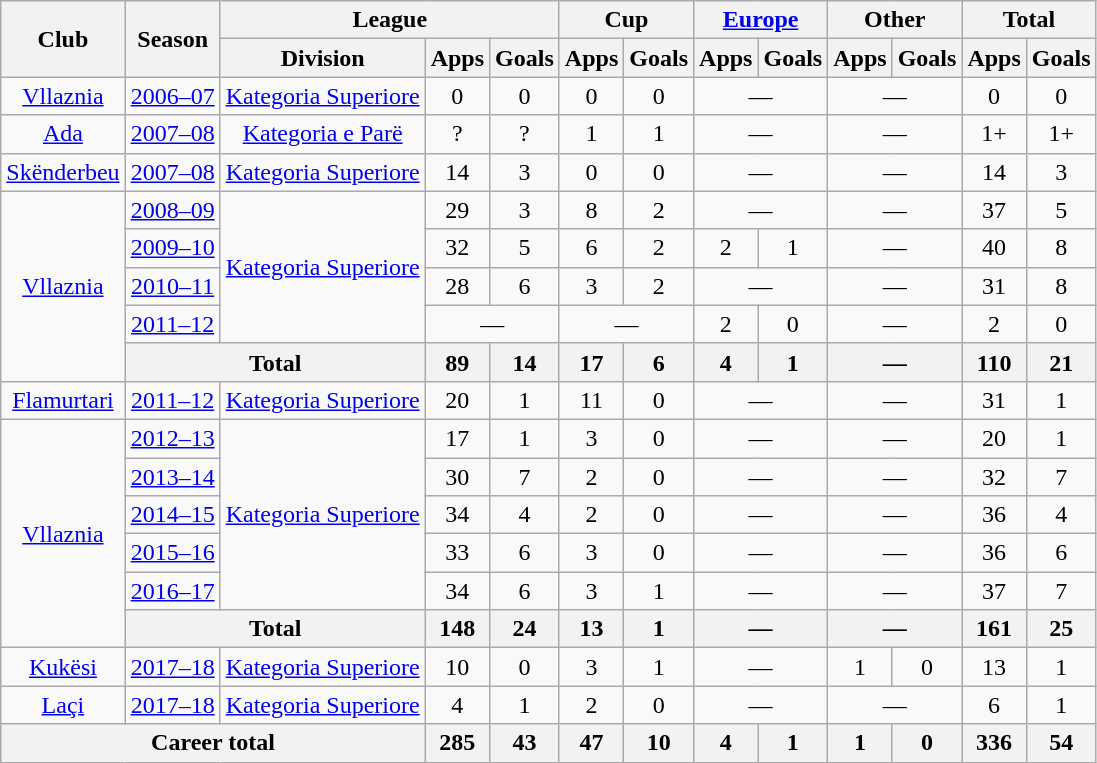<table class="wikitable" style="text-align: center;">
<tr>
<th rowspan="2">Club</th>
<th rowspan="2">Season</th>
<th colspan="3">League</th>
<th colspan="2">Cup</th>
<th colspan="2"><a href='#'>Europe</a></th>
<th colspan="2">Other</th>
<th colspan="2">Total</th>
</tr>
<tr>
<th>Division</th>
<th>Apps</th>
<th>Goals</th>
<th>Apps</th>
<th>Goals</th>
<th>Apps</th>
<th>Goals</th>
<th>Apps</th>
<th>Goals</th>
<th>Apps</th>
<th>Goals</th>
</tr>
<tr>
<td rowspan="1"><a href='#'>Vllaznia</a></td>
<td><a href='#'>2006–07</a></td>
<td rowspan="1"><a href='#'>Kategoria Superiore</a></td>
<td>0</td>
<td>0</td>
<td>0</td>
<td>0</td>
<td colspan="2">—</td>
<td colspan="2">—</td>
<td>0</td>
<td>0</td>
</tr>
<tr>
<td rowspan="1"><a href='#'>Ada</a></td>
<td><a href='#'>2007–08</a></td>
<td rowspan="1"><a href='#'>Kategoria e Parë</a></td>
<td>?</td>
<td>?</td>
<td>1</td>
<td>1</td>
<td colspan="2">—</td>
<td colspan="2">—</td>
<td>1+</td>
<td>1+</td>
</tr>
<tr>
<td rowspan="1"><a href='#'>Skënderbeu</a></td>
<td><a href='#'>2007–08</a></td>
<td rowspan="1"><a href='#'>Kategoria Superiore</a></td>
<td>14</td>
<td>3</td>
<td>0</td>
<td>0</td>
<td colspan="2">—</td>
<td colspan="2">—</td>
<td>14</td>
<td>3</td>
</tr>
<tr>
<td rowspan="5"><a href='#'>Vllaznia</a></td>
<td><a href='#'>2008–09</a></td>
<td rowspan="4"><a href='#'>Kategoria Superiore</a></td>
<td>29</td>
<td>3</td>
<td>8</td>
<td>2</td>
<td colspan="2">—</td>
<td colspan="2">—</td>
<td>37</td>
<td>5</td>
</tr>
<tr>
<td><a href='#'>2009–10</a></td>
<td>32</td>
<td>5</td>
<td>6</td>
<td>2</td>
<td>2</td>
<td>1</td>
<td colspan="2">—</td>
<td>40</td>
<td>8</td>
</tr>
<tr>
<td><a href='#'>2010–11</a></td>
<td>28</td>
<td>6</td>
<td>3</td>
<td>2</td>
<td colspan="2">—</td>
<td colspan="2">—</td>
<td>31</td>
<td>8</td>
</tr>
<tr>
<td><a href='#'>2011–12</a></td>
<td colspan="2">—</td>
<td colspan="2">—</td>
<td>2</td>
<td>0</td>
<td colspan="2">—</td>
<td>2</td>
<td>0</td>
</tr>
<tr>
<th colspan="2">Total</th>
<th>89</th>
<th>14</th>
<th>17</th>
<th>6</th>
<th>4</th>
<th>1</th>
<th colspan="2">—</th>
<th>110</th>
<th>21</th>
</tr>
<tr>
<td rowspan="1"><a href='#'>Flamurtari</a></td>
<td><a href='#'>2011–12</a></td>
<td rowspan="1"><a href='#'>Kategoria Superiore</a></td>
<td>20</td>
<td>1</td>
<td>11</td>
<td>0</td>
<td colspan="2">—</td>
<td colspan="2">—</td>
<td>31</td>
<td>1</td>
</tr>
<tr>
<td rowspan="6"><a href='#'>Vllaznia</a></td>
<td><a href='#'>2012–13</a></td>
<td rowspan="5"><a href='#'>Kategoria Superiore</a></td>
<td>17</td>
<td>1</td>
<td>3</td>
<td>0</td>
<td colspan="2">—</td>
<td colspan="2">—</td>
<td>20</td>
<td>1</td>
</tr>
<tr>
<td><a href='#'>2013–14</a></td>
<td>30</td>
<td>7</td>
<td>2</td>
<td>0</td>
<td colspan="2">—</td>
<td colspan="2">—</td>
<td>32</td>
<td>7</td>
</tr>
<tr>
<td><a href='#'>2014–15</a></td>
<td>34</td>
<td>4</td>
<td>2</td>
<td>0</td>
<td colspan="2">—</td>
<td colspan="2">—</td>
<td>36</td>
<td>4</td>
</tr>
<tr>
<td><a href='#'>2015–16</a></td>
<td>33</td>
<td>6</td>
<td>3</td>
<td>0</td>
<td colspan="2">—</td>
<td colspan="2">—</td>
<td>36</td>
<td>6</td>
</tr>
<tr>
<td><a href='#'>2016–17</a></td>
<td>34</td>
<td>6</td>
<td>3</td>
<td>1</td>
<td colspan="2">—</td>
<td colspan="2">—</td>
<td>37</td>
<td>7</td>
</tr>
<tr>
<th colspan="2">Total</th>
<th>148</th>
<th>24</th>
<th>13</th>
<th>1</th>
<th colspan="2">—</th>
<th colspan="2">—</th>
<th>161</th>
<th>25</th>
</tr>
<tr>
<td rowspan="1"><a href='#'>Kukësi</a></td>
<td><a href='#'>2017–18</a></td>
<td rowspan="1"><a href='#'>Kategoria Superiore</a></td>
<td>10</td>
<td>0</td>
<td>3</td>
<td>1</td>
<td colspan="2">—</td>
<td>1</td>
<td>0</td>
<td>13</td>
<td>1</td>
</tr>
<tr>
<td rowspan="1"><a href='#'>Laçi</a></td>
<td><a href='#'>2017–18</a></td>
<td rowspan="1"><a href='#'>Kategoria Superiore</a></td>
<td>4</td>
<td>1</td>
<td>2</td>
<td>0</td>
<td colspan="2">—</td>
<td colspan="2">—</td>
<td>6</td>
<td>1</td>
</tr>
<tr>
<th colspan="3">Career total</th>
<th>285</th>
<th>43</th>
<th>47</th>
<th>10</th>
<th>4</th>
<th>1</th>
<th>1</th>
<th>0</th>
<th>336</th>
<th>54</th>
</tr>
</table>
